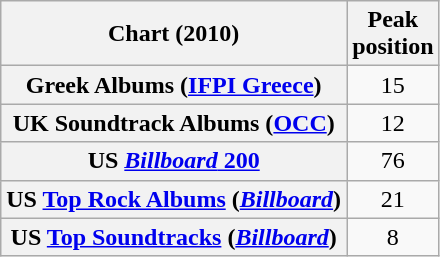<table class="wikitable sortable plainrowheaders" style="text-align:center">
<tr>
<th scope="col">Chart (2010)</th>
<th scope="col">Peak<br>position</th>
</tr>
<tr>
<th scope="row">Greek Albums (<a href='#'>IFPI Greece</a>)</th>
<td>15</td>
</tr>
<tr>
<th scope="row">UK Soundtrack Albums (<a href='#'>OCC</a>)</th>
<td>12</td>
</tr>
<tr>
<th scope="row">US <a href='#'><em>Billboard</em> 200</a></th>
<td>76</td>
</tr>
<tr>
<th scope="row">US <a href='#'>Top Rock Albums</a> (<em><a href='#'>Billboard</a></em>)</th>
<td>21</td>
</tr>
<tr>
<th scope="row">US <a href='#'>Top Soundtracks</a> (<em><a href='#'>Billboard</a></em>)</th>
<td>8</td>
</tr>
</table>
